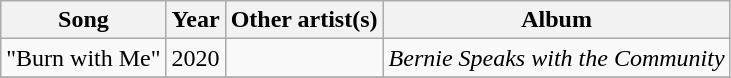<table class="wikitable">
<tr>
<th>Song</th>
<th>Year</th>
<th>Other artist(s)</th>
<th>Album</th>
</tr>
<tr>
<td>"Burn with Me"</td>
<td>2020</td>
<td></td>
<td><em>Bernie Speaks with the Community</em></td>
</tr>
<tr>
</tr>
</table>
